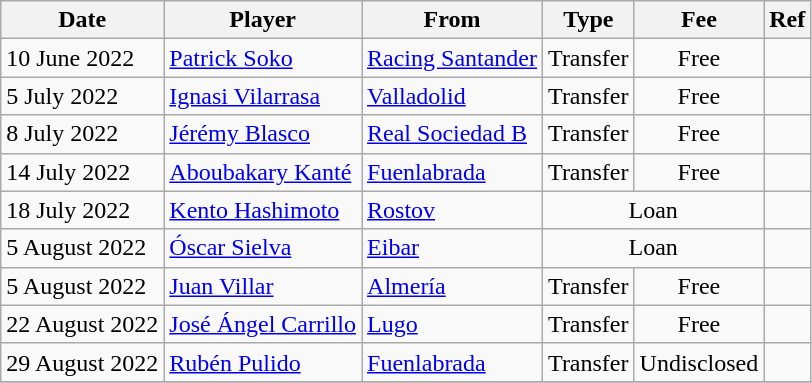<table class="wikitable">
<tr>
<th>Date</th>
<th>Player</th>
<th>From</th>
<th>Type</th>
<th>Fee</th>
<th>Ref</th>
</tr>
<tr>
<td>10 June 2022</td>
<td> <a href='#'>Patrick Soko</a></td>
<td><a href='#'>Racing Santander</a></td>
<td align=center>Transfer</td>
<td align=center>Free</td>
<td align=center></td>
</tr>
<tr>
<td>5 July 2022</td>
<td> <a href='#'>Ignasi Vilarrasa</a></td>
<td><a href='#'>Valladolid</a></td>
<td align=center>Transfer</td>
<td align=center>Free</td>
<td align=center></td>
</tr>
<tr>
<td>8 July 2022</td>
<td> <a href='#'>Jérémy Blasco</a></td>
<td><a href='#'>Real Sociedad B</a></td>
<td align=center>Transfer</td>
<td align=center>Free</td>
<td align=center></td>
</tr>
<tr>
<td>14 July 2022</td>
<td> <a href='#'>Aboubakary Kanté</a></td>
<td><a href='#'>Fuenlabrada</a></td>
<td align=center>Transfer</td>
<td align=center>Free</td>
<td align=center></td>
</tr>
<tr>
<td>18 July 2022</td>
<td> <a href='#'>Kento Hashimoto</a></td>
<td> <a href='#'>Rostov</a></td>
<td colspan="2" align=center>Loan</td>
<td align=center></td>
</tr>
<tr>
<td>5 August 2022</td>
<td> <a href='#'>Óscar Sielva</a></td>
<td><a href='#'>Eibar</a></td>
<td colspan=2 align=center>Loan</td>
<td align=center></td>
</tr>
<tr>
<td>5 August 2022</td>
<td> <a href='#'>Juan Villar</a></td>
<td><a href='#'>Almería</a></td>
<td align=center>Transfer</td>
<td align=center>Free</td>
<td align=center></td>
</tr>
<tr>
<td>22 August 2022</td>
<td> <a href='#'>José Ángel Carrillo</a></td>
<td><a href='#'>Lugo</a></td>
<td align=center>Transfer</td>
<td align=center>Free</td>
<td align=center></td>
</tr>
<tr>
<td>29 August 2022</td>
<td> <a href='#'>Rubén Pulido</a></td>
<td><a href='#'>Fuenlabrada</a></td>
<td align=center>Transfer</td>
<td align=center>Undisclosed</td>
<td align=center></td>
</tr>
<tr>
</tr>
</table>
